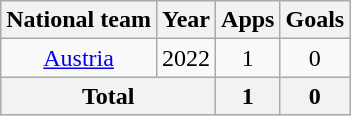<table class="wikitable" style="text-align:center">
<tr>
<th>National team</th>
<th>Year</th>
<th>Apps</th>
<th>Goals</th>
</tr>
<tr>
<td><a href='#'>Austria</a></td>
<td>2022</td>
<td>1</td>
<td>0</td>
</tr>
<tr>
<th colspan="2">Total</th>
<th>1</th>
<th>0</th>
</tr>
</table>
